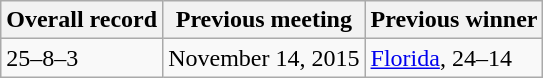<table class="wikitable">
<tr>
<th>Overall record</th>
<th>Previous meeting</th>
<th>Previous winner</th>
</tr>
<tr>
<td>25–8–3</td>
<td>November 14, 2015</td>
<td><a href='#'>Florida</a>, 24–14</td>
</tr>
</table>
